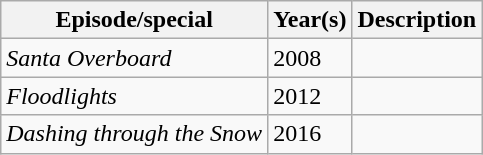<table class="wikitable sortable">
<tr>
<th>Episode/special</th>
<th>Year(s)</th>
<th>Description</th>
</tr>
<tr>
<td><em>Santa Overboard</em></td>
<td>2008</td>
<td></td>
</tr>
<tr>
<td><em>Floodlights</em></td>
<td>2012</td>
<td></td>
</tr>
<tr>
<td><em>Dashing through the Snow</em></td>
<td>2016</td>
<td></td>
</tr>
</table>
